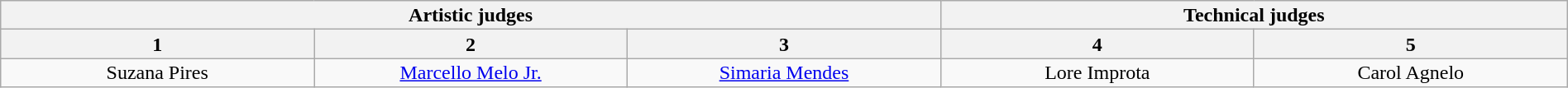<table class="wikitable" style="font-size:100%; line-height:16px; text-align:center" width="100%">
<tr>
<th colspan=3>Artistic judges</th>
<th colspan=2>Technical judges</th>
</tr>
<tr>
<th width="20.0%">1</th>
<th width="20.0%">2</th>
<th width="20.0%">3</th>
<th width="20.0%">4</th>
<th width="20.0%">5</th>
</tr>
<tr>
<td>Suzana Pires</td>
<td><a href='#'>Marcello Melo Jr.</a></td>
<td><a href='#'>Simaria Mendes</a></td>
<td>Lore Improta</td>
<td>Carol Agnelo</td>
</tr>
</table>
